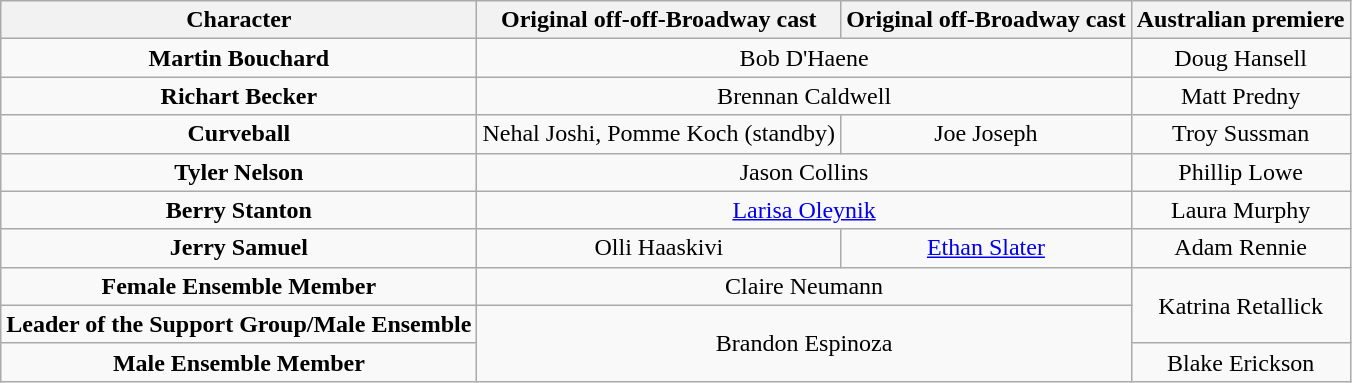<table class="wikitable" style="text-align: center;">
<tr>
<th>Character</th>
<th>Original off-off-Broadway cast</th>
<th>Original off-Broadway cast</th>
<th>Australian premiere</th>
</tr>
<tr>
<td><strong>Martin Bouchard</strong></td>
<td colspan="2">Bob D'Haene</td>
<td>Doug Hansell</td>
</tr>
<tr>
<td><strong>Richart Becker</strong></td>
<td colspan="2">Brennan Caldwell</td>
<td>Matt Predny</td>
</tr>
<tr>
<td><strong>Curveball</strong></td>
<td>Nehal Joshi, Pomme Koch (standby)</td>
<td>Joe Joseph</td>
<td>Troy Sussman</td>
</tr>
<tr>
<td><strong>Tyler Nelson</strong></td>
<td colspan="2">Jason Collins</td>
<td>Phillip Lowe</td>
</tr>
<tr>
<td><strong>Berry Stanton</strong></td>
<td colspan="2"><a href='#'>Larisa Oleynik</a></td>
<td>Laura Murphy</td>
</tr>
<tr>
<td><strong>Jerry Samuel</strong></td>
<td>Olli Haaskivi</td>
<td><a href='#'>Ethan Slater</a></td>
<td>Adam Rennie</td>
</tr>
<tr>
<td><strong>Female Ensemble Member</strong></td>
<td colspan="2">Claire Neumann</td>
<td rowspan="2">Katrina Retallick</td>
</tr>
<tr>
<td><strong>Leader of the Support Group/Male Ensemble</strong></td>
<td colspan="2" rowspan="2">Brandon Espinoza</td>
</tr>
<tr>
<td><strong>Male Ensemble Member</strong></td>
<td>Blake Erickson</td>
</tr>
</table>
